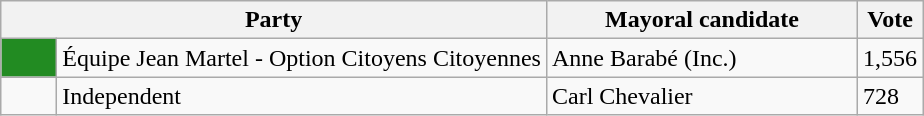<table class="wikitable">
<tr>
<th bgcolor="#DDDDFF" width="230px" colspan="2">Party</th>
<th bgcolor="#DDDDFF" width="200px">Mayoral candidate</th>
<th bgcolor="#DDDDFF" width="30px">Vote</th>
</tr>
<tr>
<td bgcolor="#228B22" width="30px"> </td>
<td>Équipe Jean Martel - Option Citoyens Citoyennes</td>
<td>Anne Barabé (Inc.)</td>
<td>1,556</td>
</tr>
<tr>
<td> </td>
<td>Independent</td>
<td>Carl Chevalier</td>
<td>728</td>
</tr>
</table>
